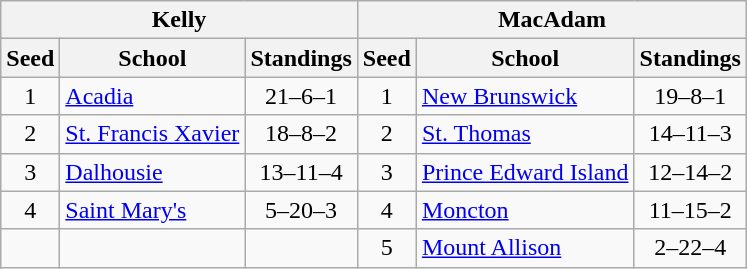<table class="wikitable">
<tr>
<th colspan=3>Kelly</th>
<th colspan=3>MacAdam</th>
</tr>
<tr>
<th>Seed</th>
<th>School</th>
<th>Standings</th>
<th>Seed</th>
<th>School</th>
<th>Standings</th>
</tr>
<tr>
<td align=center>1</td>
<td><a href='#'>Acadia</a></td>
<td align=center>21–6–1</td>
<td align=center>1</td>
<td><a href='#'>New Brunswick</a></td>
<td align=center>19–8–1</td>
</tr>
<tr>
<td align=center>2</td>
<td><a href='#'>St. Francis Xavier</a></td>
<td align=center>18–8–2</td>
<td align=center>2</td>
<td><a href='#'>St. Thomas</a></td>
<td align=center>14–11–3</td>
</tr>
<tr>
<td align=center>3</td>
<td><a href='#'>Dalhousie</a></td>
<td align=center>13–11–4</td>
<td align=center>3</td>
<td><a href='#'>Prince Edward Island</a></td>
<td align=center>12–14–2</td>
</tr>
<tr>
<td align=center>4</td>
<td><a href='#'>Saint Mary's</a></td>
<td align=center>5–20–3</td>
<td align=center>4</td>
<td><a href='#'>Moncton</a></td>
<td align=center>11–15–2</td>
</tr>
<tr>
<td></td>
<td></td>
<td></td>
<td align=center>5</td>
<td><a href='#'>Mount Allison</a></td>
<td align=center>2–22–4</td>
</tr>
</table>
